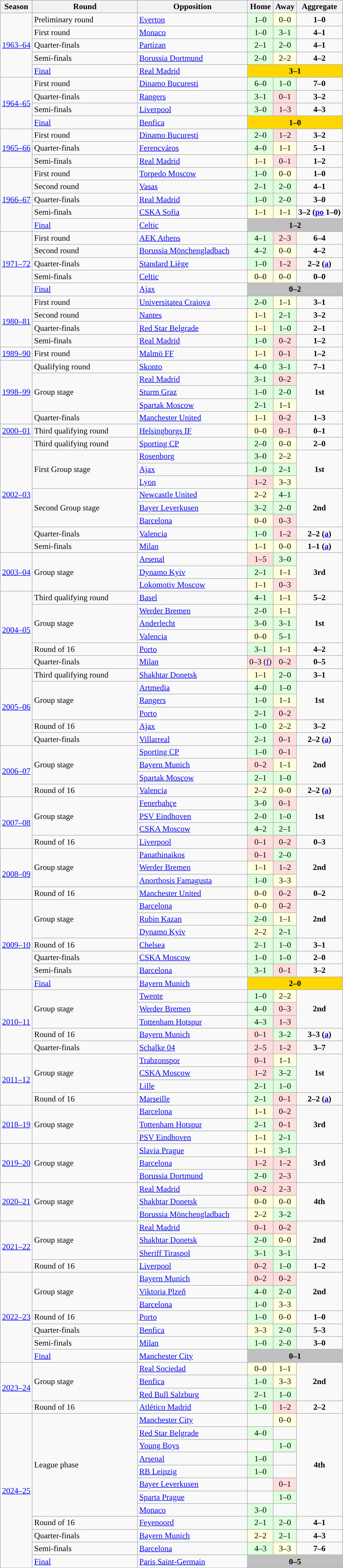<table class="wikitable">
<tr>
<th>Season</th>
<th width=200>Round</th>
<th width=210>Opposition</th>
<th>Home</th>
<th>Away</th>
<th>Aggregate</th>
</tr>
<tr>
<td rowspan="5"><a href='#'>1963–64</a></td>
<td>Preliminary round</td>
<td> <a href='#'>Everton</a></td>
<td style="text-align:center; background:#dfd;">1–0</td>
<td style="text-align:center; background:#ffd;">0–0</td>
<td style="text-align:center;"><strong>1–0</strong></td>
</tr>
<tr>
<td>First round</td>
<td> <a href='#'>Monaco</a></td>
<td style="text-align:center; background:#dfd;">1–0</td>
<td style="text-align:center; background:#dfd;">3–1</td>
<td style="text-align:center;"><strong>4–1</strong></td>
</tr>
<tr>
<td>Quarter-finals</td>
<td> <a href='#'>Partizan</a></td>
<td style="text-align:center; background:#dfd;">2–1</td>
<td style="text-align:center; background:#dfd;">2–0</td>
<td style="text-align:center;"><strong>4–1</strong></td>
</tr>
<tr>
<td>Semi-finals</td>
<td> <a href='#'>Borussia Dortmund</a></td>
<td style="text-align:center; background:#dfd;">2–0</td>
<td style="text-align:center; background:#ffd;">2–2</td>
<td style="text-align:center;"><strong>4–2</strong></td>
</tr>
<tr>
<td><a href='#'>Final</a></td>
<td> <a href='#'>Real Madrid</a></td>
<td bgcolor=Gold colspan="3" style="text-align:center;"><strong>3–1</strong></td>
</tr>
<tr>
<td rowspan="4"><a href='#'>1964–65</a></td>
<td>First round</td>
<td> <a href='#'>Dinamo București</a></td>
<td style="text-align:center; background:#dfd;">6–0</td>
<td style="text-align:center; background:#dfd;">1–0</td>
<td style="text-align:center;"><strong>7–0</strong></td>
</tr>
<tr>
<td>Quarter-finals</td>
<td> <a href='#'>Rangers</a></td>
<td style="text-align:center; background:#dfd;">3–1</td>
<td style="text-align:center; background:#fdd;">0–1</td>
<td style="text-align:center;"><strong>3–2</strong></td>
</tr>
<tr>
<td>Semi-finals</td>
<td> <a href='#'>Liverpool</a></td>
<td style="text-align:center; background:#dfd;">3–0</td>
<td style="text-align:center; background:#fdd;">1–3</td>
<td style="text-align:center;"><strong>4–3</strong></td>
</tr>
<tr>
<td><a href='#'>Final</a></td>
<td> <a href='#'>Benfica</a></td>
<td bgcolor=Gold colspan="3" style="text-align:center;"><strong>1–0</strong></td>
</tr>
<tr>
<td rowspan="3"><a href='#'>1965–66</a></td>
<td>First round</td>
<td> <a href='#'>Dinamo București</a></td>
<td style="text-align:center; background:#dfd;">2–0</td>
<td style="text-align:center; background:#fdd;">1–2</td>
<td style="text-align:center;"><strong>3–2</strong></td>
</tr>
<tr>
<td>Quarter-finals</td>
<td> <a href='#'>Ferencváros</a></td>
<td style="text-align:center; background:#dfd;">4–0</td>
<td style="text-align:center; background:#ffd;">1–1</td>
<td style="text-align:center;"><strong>5–1</strong></td>
</tr>
<tr>
<td>Semi-finals</td>
<td> <a href='#'>Real Madrid</a></td>
<td style="text-align:center; background:#ffd;">1–1</td>
<td style="text-align:center; background:#fdd;">0–1</td>
<td style="text-align:center;"><strong>1–2</strong></td>
</tr>
<tr>
<td rowspan="5"><a href='#'>1966–67</a></td>
<td>First round</td>
<td> <a href='#'>Torpedo Moscow</a></td>
<td style="text-align:center; background:#dfd;">1–0</td>
<td style="text-align:center; background:#ffd;">0–0</td>
<td style="text-align:center;"><strong>1–0</strong></td>
</tr>
<tr>
<td>Second round</td>
<td> <a href='#'>Vasas</a></td>
<td style="text-align:center; background:#dfd;">2–1</td>
<td style="text-align:center; background:#dfd;">2–0</td>
<td style="text-align:center;"><strong>4–1</strong></td>
</tr>
<tr>
<td>Quarter-finals</td>
<td> <a href='#'>Real Madrid</a></td>
<td style="text-align:center; background:#dfd;">1–0</td>
<td style="text-align:center; background:#dfd;">2–0</td>
<td style="text-align:center;"><strong>3–0</strong></td>
</tr>
<tr>
<td>Semi-finals</td>
<td> <a href='#'>CSKA Sofia</a></td>
<td style="text-align:center; background:#ffd;">1–1</td>
<td style="text-align:center; background:#ffd;">1–1</td>
<td style="text-align:center;"><strong>3–2 (<a href='#'>po</a> 1–0)</strong></td>
</tr>
<tr>
<td><a href='#'>Final</a></td>
<td> <a href='#'>Celtic</a></td>
<td colspan=3 bgcolor=Silver style="text-align:center;"><strong>1–2</strong></td>
</tr>
<tr>
<td rowspan="5"><a href='#'>1971–72</a></td>
<td>First round</td>
<td> <a href='#'>AEK Athens</a></td>
<td style="text-align:center; background:#dfd;">4–1</td>
<td style="text-align:center; background:#fdd;">2–3</td>
<td style="text-align:center;"><strong>6–4</strong></td>
</tr>
<tr>
<td>Second round</td>
<td> <a href='#'>Borussia Mönchengladbach</a></td>
<td style="text-align:center; background:#dfd;">4–2</td>
<td style="text-align:center; background:#ffd;">0–0</td>
<td style="text-align:center;"><strong>4–2</strong></td>
</tr>
<tr>
<td>Quarter-finals</td>
<td> <a href='#'>Standard Liège</a></td>
<td style="text-align:center; background:#dfd;">1–0</td>
<td style="text-align:center; background:#fdd;">1–2</td>
<td style="text-align:center;"><strong>2–2 (<a href='#'>a</a>)</strong></td>
</tr>
<tr>
<td>Semi-finals</td>
<td> <a href='#'>Celtic</a></td>
<td style="text-align:center; background:#ffd;">0–0</td>
<td style="text-align:center; background:#ffd;">0–0</td>
<td style="text-align:center;"><strong>0–0 </strong></td>
</tr>
<tr>
<td><a href='#'>Final</a></td>
<td> <a href='#'>Ajax</a></td>
<td colspan=3 bgcolor=Silver style="text-align:center;"><strong>0–2</strong></td>
</tr>
<tr>
<td rowspan="4"><a href='#'>1980–81</a></td>
<td>First round</td>
<td> <a href='#'>Universitatea Craiova</a></td>
<td style="text-align:center; background:#dfd;">2–0</td>
<td style="text-align:center; background:#ffd;">1–1</td>
<td style="text-align:center;"><strong>3–1</strong></td>
</tr>
<tr>
<td>Second round</td>
<td> <a href='#'>Nantes</a></td>
<td style="text-align:center; background:#ffd;">1–1</td>
<td style="text-align:center; background:#dfd;">2–1</td>
<td style="text-align:center;"><strong>3–2</strong></td>
</tr>
<tr>
<td>Quarter-finals</td>
<td> <a href='#'>Red Star Belgrade</a></td>
<td style="text-align:center; background:#ffd;">1–1</td>
<td style="text-align:center; background:#dfd;">1–0</td>
<td style="text-align:center;"><strong>2–1</strong></td>
</tr>
<tr>
<td>Semi-finals</td>
<td> <a href='#'>Real Madrid</a></td>
<td style="text-align:center; background:#dfd;">1–0</td>
<td style="text-align:center; background:#fdd;">0–2</td>
<td style="text-align:center;"><strong>1–2</strong></td>
</tr>
<tr>
<td><a href='#'>1989–90</a></td>
<td>First round</td>
<td> <a href='#'>Malmö FF</a></td>
<td style="text-align:center; background:#ffd;">1–1</td>
<td style="text-align:center; background:#fdd;">0–1</td>
<td style="text-align:center;"><strong>1–2</strong></td>
</tr>
<tr>
<td rowspan="5"><a href='#'>1998–99</a></td>
<td>Qualifying round</td>
<td> <a href='#'>Skonto</a></td>
<td style="text-align:center; background:#dfd;">4–0</td>
<td style="text-align:center; background:#dfd;">3–1</td>
<td style="text-align:center;"><strong>7–1</strong></td>
</tr>
<tr>
<td rowspan="3">Group stage</td>
<td> <a href='#'>Real Madrid</a></td>
<td style="text-align:center; background:#dfd;">3–1</td>
<td style="text-align:center; background:#fdd;">0–2</td>
<td style="text-align:center;" rowspan=3><strong>1st</strong></td>
</tr>
<tr>
<td> <a href='#'>Sturm Graz</a></td>
<td style="text-align:center; background:#dfd;">1–0</td>
<td style="text-align:center; background:#dfd;">2–0</td>
</tr>
<tr>
<td> <a href='#'>Spartak Moscow</a></td>
<td style="text-align:center; background:#dfd;">2–1</td>
<td style="text-align:center; background:#ffd;">1–1</td>
</tr>
<tr>
<td>Quarter-finals</td>
<td> <a href='#'>Manchester United</a></td>
<td style="text-align:center; background:#ffd;">1–1</td>
<td style="text-align:center; background:#fdd;">0–2</td>
<td style="text-align:center;"><strong>1–3</strong></td>
</tr>
<tr>
<td><a href='#'>2000–01</a></td>
<td>Third qualifying round</td>
<td> <a href='#'>Helsingborgs IF</a></td>
<td style="text-align:center; background:#ffd;">0–0</td>
<td style="text-align:center; background:#fdd;">0–1</td>
<td style="text-align:center;"><strong>0–1</strong></td>
</tr>
<tr>
<td rowspan="9"><a href='#'>2002–03</a></td>
<td>Third qualifying round</td>
<td> <a href='#'>Sporting CP</a></td>
<td style="text-align:center; background:#dfd;">2–0</td>
<td style="text-align:center; background:#ffd;">0–0</td>
<td style="text-align:center;"><strong>2–0</strong></td>
</tr>
<tr>
<td rowspan="3">First Group stage</td>
<td> <a href='#'>Rosenborg</a></td>
<td style="text-align:center; background:#dfd;">3–0</td>
<td style="text-align:center; background:#ffd;">2–2</td>
<td style="text-align:center;" rowspan=3><strong>1st</strong></td>
</tr>
<tr>
<td> <a href='#'>Ajax</a></td>
<td style="text-align:center; background:#dfd;">1–0</td>
<td style="text-align:center; background:#dfd;">2–1</td>
</tr>
<tr>
<td> <a href='#'>Lyon</a></td>
<td style="text-align:center; background:#fdd;">1–2</td>
<td style="text-align:center; background:#ffd;">3–3</td>
</tr>
<tr>
<td rowspan="3">Second Group stage</td>
<td> <a href='#'>Newcastle United</a></td>
<td style="text-align:center; background:#ffd;">2–2</td>
<td style="text-align:center; background:#dfd;">4–1</td>
<td style="text-align:center;" rowspan=3><strong>2nd</strong></td>
</tr>
<tr>
<td> <a href='#'>Bayer Leverkusen</a></td>
<td style="text-align:center; background:#dfd;">3–2</td>
<td style="text-align:center; background:#dfd;">2–0</td>
</tr>
<tr>
<td> <a href='#'>Barcelona</a></td>
<td style="text-align:center; background:#ffd;">0–0</td>
<td style="text-align:center; background:#fdd;">0–3</td>
</tr>
<tr>
<td>Quarter-finals</td>
<td> <a href='#'>Valencia</a></td>
<td style="text-align:center; background:#dfd;">1–0</td>
<td style="text-align:center; background:#fdd;">1–2</td>
<td style="text-align:center;"><strong>2–2 (<a href='#'>a</a>)</strong></td>
</tr>
<tr>
<td>Semi-finals</td>
<td> <a href='#'>Milan</a></td>
<td style="text-align:center; background:#ffd;">1–1</td>
<td style="text-align:center; background:#ffd;">0–0</td>
<td style="text-align:center;"><strong>1–1 (<a href='#'>a</a>)</strong></td>
</tr>
<tr>
<td rowspan="3"><a href='#'>2003–04</a></td>
<td rowspan="3">Group stage</td>
<td> <a href='#'>Arsenal</a></td>
<td style="text-align:center; background:#fdd;">1–5</td>
<td style="text-align:center; background:#dfd;">3–0</td>
<td style="text-align:center;" rowspan=3><strong>3rd</strong></td>
</tr>
<tr>
<td> <a href='#'>Dynamo Kyiv</a></td>
<td style="text-align:center; background:#dfd;">2–1</td>
<td style="text-align:center; background:#ffd;">1–1</td>
</tr>
<tr>
<td> <a href='#'>Lokomotiv Moscow</a></td>
<td style="text-align:center; background:#ffd;">1–1</td>
<td style="text-align:center; background:#fdd;">0–3</td>
</tr>
<tr>
<td rowspan="6"><a href='#'>2004–05</a></td>
<td>Third qualifying round</td>
<td> <a href='#'>Basel</a></td>
<td style="text-align:center; background:#dfd;">4–1</td>
<td style="text-align:center; background:#ffd;">1–1</td>
<td style="text-align:center;"><strong>5–2</strong></td>
</tr>
<tr>
<td rowspan="3">Group stage</td>
<td> <a href='#'>Werder Bremen</a></td>
<td style="text-align:center; background:#dfd;">2–0</td>
<td style="text-align:center; background:#ffd;">1–1</td>
<td style="text-align:center;" rowspan=3><strong>1st</strong></td>
</tr>
<tr>
<td> <a href='#'>Anderlecht</a></td>
<td style="text-align:center; background:#dfd;">3–0</td>
<td style="text-align:center; background:#dfd;">3–1</td>
</tr>
<tr>
<td> <a href='#'>Valencia</a></td>
<td style="text-align:center; background:#ffd;">0–0</td>
<td style="text-align:center; background:#dfd;">5–1</td>
</tr>
<tr>
<td>Round of 16</td>
<td> <a href='#'>Porto</a></td>
<td style="text-align:center; background:#dfd;">3–1</td>
<td style="text-align:center; background:#ffd;">1–1</td>
<td style="text-align:center;"><strong>4–2</strong></td>
</tr>
<tr>
<td>Quarter-finals</td>
<td> <a href='#'>Milan</a></td>
<td style="text-align:center; background:#fdd;">0–3 (<a href='#'>f</a>)</td>
<td style="text-align:center; background:#fdd;">0–2</td>
<td style="text-align:center;"><strong>0–5</strong></td>
</tr>
<tr>
<td rowspan="6"><a href='#'>2005–06</a></td>
<td>Third qualifying round</td>
<td> <a href='#'>Shakhtar Donetsk</a></td>
<td style="text-align:center; background:#ffd;">1–1</td>
<td style="text-align:center; background:#dfd;">2–0</td>
<td style="text-align:center;"><strong>3–1</strong></td>
</tr>
<tr>
<td rowspan="3">Group stage</td>
<td> <a href='#'>Artmedia</a></td>
<td style="text-align:center; background:#dfd;">4–0</td>
<td style="text-align:center; background:#dfd;">1–0</td>
<td style="text-align:center;" rowspan=3><strong>1st</strong></td>
</tr>
<tr>
<td> <a href='#'>Rangers</a></td>
<td style="text-align:center; background:#dfd;">1–0</td>
<td style="text-align:center; background:#ffd;">1–1</td>
</tr>
<tr>
<td> <a href='#'>Porto</a></td>
<td style="text-align:center; background:#dfd;">2–1</td>
<td style="text-align:center; background:#fdd;">0–2</td>
</tr>
<tr>
<td>Round of 16</td>
<td> <a href='#'>Ajax</a></td>
<td style="text-align:center; background:#dfd;">1–0</td>
<td style="text-align:center; background:#ffd;">2–2</td>
<td style="text-align:center;"><strong>3–2</strong></td>
</tr>
<tr>
<td>Quarter-finals</td>
<td> <a href='#'>Villarreal</a></td>
<td style="text-align:center; background:#dfd;">2–1</td>
<td style="text-align:center; background:#fdd;">0–1</td>
<td style="text-align:center;"><strong>2–2 (<a href='#'>a</a>)</strong></td>
</tr>
<tr>
<td rowspan="4"><a href='#'>2006–07</a></td>
<td rowspan="3">Group stage</td>
<td> <a href='#'>Sporting CP</a></td>
<td style="text-align:center; background:#dfd;">1–0</td>
<td style="text-align:center; background:#fdd;">0–1</td>
<td style="text-align:center;" rowspan=3><strong>2nd</strong></td>
</tr>
<tr>
<td> <a href='#'>Bayern Munich</a></td>
<td style="text-align:center; background:#fdd;">0–2</td>
<td style="text-align:center; background:#ffd;">1–1</td>
</tr>
<tr>
<td> <a href='#'>Spartak Moscow</a></td>
<td style="text-align:center; background:#dfd;">2–1</td>
<td style="text-align:center; background:#dfd;">1–0</td>
</tr>
<tr>
<td>Round of 16</td>
<td> <a href='#'>Valencia</a></td>
<td style="text-align:center; background:#ffd;">2–2</td>
<td style="text-align:center; background:#ffd;">0–0</td>
<td style="text-align:center;"><strong>2–2 (<a href='#'>a</a>)</strong></td>
</tr>
<tr>
<td rowspan="4"><a href='#'>2007–08</a></td>
<td rowspan="3">Group stage</td>
<td> <a href='#'>Fenerbahçe</a></td>
<td style="text-align:center; background:#dfd;">3–0</td>
<td style="text-align:center; background:#fdd;">0–1</td>
<td style="text-align:center;" rowspan=3><strong>1st</strong></td>
</tr>
<tr>
<td> <a href='#'>PSV Eindhoven</a></td>
<td style="text-align:center; background:#dfd;">2–0</td>
<td style="text-align:center; background:#dfd;">1–0</td>
</tr>
<tr>
<td> <a href='#'>CSKA Moscow</a></td>
<td style="text-align:center; background:#dfd;">4–2</td>
<td style="text-align:center; background:#dfd;">2–1</td>
</tr>
<tr>
<td>Round of 16</td>
<td> <a href='#'>Liverpool</a></td>
<td style="text-align:center; background:#fdd;">0–1</td>
<td style="text-align:center; background:#fdd;">0–2</td>
<td style="text-align:center;"><strong>0–3</strong></td>
</tr>
<tr>
<td rowspan="4"><a href='#'>2008–09</a></td>
<td rowspan="3">Group stage</td>
<td> <a href='#'>Panathinaikos</a></td>
<td style="text-align:center; background:#fdd;">0–1</td>
<td style="text-align:center; background:#dfd;">2–0</td>
<td style="text-align:center;" rowspan=3><strong>2nd</strong></td>
</tr>
<tr>
<td> <a href='#'>Werder Bremen</a></td>
<td style="text-align:center; background:#ffd;">1–1</td>
<td style="text-align:center; background:#fdd;">1–2</td>
</tr>
<tr>
<td> <a href='#'>Anorthosis Famagusta</a></td>
<td style="text-align:center; background:#dfd;">1–0</td>
<td style="text-align:center; background:#ffd;">3–3</td>
</tr>
<tr>
<td>Round of 16</td>
<td> <a href='#'>Manchester United</a></td>
<td style="text-align:center; background:#ffd;">0–0</td>
<td style="text-align:center; background:#fdd;">0–2</td>
<td style="text-align:center;"><strong>0–2</strong></td>
</tr>
<tr>
<td rowspan="7"><a href='#'>2009–10</a></td>
<td rowspan="3">Group stage</td>
<td> <a href='#'>Barcelona</a></td>
<td style="text-align:center; background:#ffd;">0–0</td>
<td style="text-align:center; background:#fdd;">0–2</td>
<td style="text-align:center;" rowspan=3><strong>2nd</strong></td>
</tr>
<tr>
<td> <a href='#'>Rubin Kazan</a></td>
<td style="text-align:center; background:#dfd;">2–0</td>
<td style="text-align:center; background:#ffd;">1–1</td>
</tr>
<tr>
<td> <a href='#'>Dynamo Kyiv</a></td>
<td style="text-align:center; background:#ffd;">2–2</td>
<td style="text-align:center; background:#dfd;">2–1</td>
</tr>
<tr>
<td>Round of 16</td>
<td> <a href='#'>Chelsea</a></td>
<td style="text-align:center; background:#dfd;">2–1</td>
<td style="text-align:center; background:#dfd;">1–0</td>
<td style="text-align:center;"><strong>3–1</strong></td>
</tr>
<tr>
<td>Quarter-finals</td>
<td> <a href='#'>CSKA Moscow</a></td>
<td style="text-align:center; background:#dfd;">1–0</td>
<td style="text-align:center; background:#dfd;">1–0</td>
<td style="text-align:center;"><strong>2–0</strong></td>
</tr>
<tr>
<td>Semi-finals</td>
<td> <a href='#'>Barcelona</a></td>
<td style="text-align:center; background:#dfd;">3–1</td>
<td style="text-align:center; background:#fdd;">0–1</td>
<td style="text-align:center;"><strong>3–2</strong></td>
</tr>
<tr>
<td><a href='#'>Final</a></td>
<td> <a href='#'>Bayern Munich</a></td>
<td bgcolor=Gold colspan="3" style="text-align:center;"><strong>2–0</strong></td>
</tr>
<tr>
<td rowspan="5"><a href='#'>2010–11</a></td>
<td rowspan="3">Group stage</td>
<td> <a href='#'>Twente</a></td>
<td style="text-align:center; background:#dfd;">1–0</td>
<td style="text-align:center; background:#ffd;">2–2</td>
<td style="text-align:center;" rowspan=3><strong>2nd</strong></td>
</tr>
<tr>
<td> <a href='#'>Werder Bremen</a></td>
<td style="text-align:center; background:#dfd;">4–0</td>
<td style="text-align:center; background:#fdd;">0–3</td>
</tr>
<tr>
<td> <a href='#'>Tottenham Hotspur</a></td>
<td style="text-align:center; background:#dfd;">4–3</td>
<td style="text-align:center; background:#fdd;">1–3</td>
</tr>
<tr>
<td>Round of 16</td>
<td> <a href='#'>Bayern Munich</a></td>
<td style="text-align:center; background:#fdd;">0–1</td>
<td style="text-align:center; background:#dfd;">3–2</td>
<td style="text-align:center;"><strong>3–3 (<a href='#'>a</a>)</strong></td>
</tr>
<tr>
<td>Quarter-finals</td>
<td> <a href='#'>Schalke 04</a></td>
<td style="text-align:center; background:#fdd;">2–5</td>
<td style="text-align:center; background:#fdd;">1–2</td>
<td style="text-align:center;"><strong>3–7</strong></td>
</tr>
<tr>
<td rowspan="4"><a href='#'>2011–12</a></td>
<td rowspan="3">Group stage</td>
<td> <a href='#'>Trabzonspor</a></td>
<td style="text-align:center; background:#fdd;">0–1</td>
<td style="text-align:center; background:#ffd;">1–1</td>
<td style="text-align:center;" rowspan=3><strong>1st</strong></td>
</tr>
<tr>
<td> <a href='#'>CSKA Moscow</a></td>
<td style="text-align:center; background:#fdd;">1–2</td>
<td style="text-align:center; background:#dfd;">3–2</td>
</tr>
<tr>
<td> <a href='#'>Lille</a></td>
<td style="text-align:center; background:#dfd;">2–1</td>
<td style="text-align:center; background:#dfd;">1–0</td>
</tr>
<tr>
<td>Round of 16</td>
<td> <a href='#'>Marseille</a></td>
<td style="text-align:center; background:#dfd;">2–1</td>
<td style="text-align:center; background:#fdd;">0–1</td>
<td style="text-align:center;"><strong>2–2 (<a href='#'>a</a>)</strong></td>
</tr>
<tr>
<td rowspan=3><a href='#'>2018–19</a></td>
<td rowspan=3>Group stage</td>
<td> <a href='#'>Barcelona</a></td>
<td style="text-align:center; background:#ffd;">1–1</td>
<td style="text-align:center; background:#fdd;">0–2</td>
<td style="text-align:center;" rowspan=3><strong>3rd</strong></td>
</tr>
<tr>
<td> <a href='#'>Tottenham Hotspur</a></td>
<td style="text-align:center; background:#dfd;">2–1</td>
<td style="text-align:center; background:#fdd;">0–1</td>
</tr>
<tr>
<td> <a href='#'>PSV Eindhoven</a></td>
<td style="text-align:center; background:#ffd;">1–1</td>
<td style="text-align:center; background:#dfd;">2–1</td>
</tr>
<tr>
<td rowspan=3><a href='#'>2019–20</a></td>
<td rowspan=3>Group stage</td>
<td> <a href='#'>Slavia Prague</a></td>
<td style="text-align:center; background:#ffd;">1–1</td>
<td style="text-align:center; background:#dfd;">3–1</td>
<td style="text-align:center;" rowspan=3><strong>3rd</strong></td>
</tr>
<tr>
<td> <a href='#'>Barcelona</a></td>
<td style="text-align:center; background:#fdd;">1–2</td>
<td style="text-align:center; background:#fdd;">1–2</td>
</tr>
<tr>
<td> <a href='#'>Borussia Dortmund</a></td>
<td style="text-align:center; background:#dfd;">2–0</td>
<td style="text-align:center; background:#fdd;">2–3</td>
</tr>
<tr>
<td rowspan="3"><a href='#'>2020–21</a></td>
<td rowspan="3">Group stage</td>
<td> <a href='#'>Real Madrid</a></td>
<td style="text-align:center; background:#fdd;">0–2</td>
<td style="text-align:center; background:#fdd;">2–3</td>
<td rowspan="3" style="text-align:center;"><strong>4th</strong></td>
</tr>
<tr>
<td> <a href='#'>Shakhtar Donetsk</a></td>
<td style="text-align:center; background:#ffd;">0–0</td>
<td style="text-align:center; background:#ffd;">0–0</td>
</tr>
<tr>
<td> <a href='#'>Borussia Mönchengladbach</a></td>
<td style="text-align:center; background:#ffd;">2–2</td>
<td style="text-align:center; background:#dfd;">3–2</td>
</tr>
<tr>
<td rowspan="4"><a href='#'>2021–22</a></td>
<td rowspan="3">Group stage</td>
<td> <a href='#'>Real Madrid</a></td>
<td style="text-align:center; background:#fdd;">0–1</td>
<td style="text-align:center; background:#fdd;">0–2</td>
<td rowspan="3" style="text-align:center;"><strong>2nd</strong></td>
</tr>
<tr>
<td> <a href='#'>Shakhtar Donetsk</a></td>
<td style="text-align:center; background:#dfd;">2–0</td>
<td style="text-align:center; background:#ffd;">0–0</td>
</tr>
<tr>
<td> <a href='#'>Sheriff Tiraspol</a></td>
<td style="text-align:center; background:#dfd;">3–1</td>
<td style="text-align:center; background:#dfd;">3–1</td>
</tr>
<tr>
<td>Round of 16</td>
<td> <a href='#'>Liverpool</a></td>
<td style="text-align:center; background:#fdd;">0–2</td>
<td style="text-align:center; background:#dfd;">1–0</td>
<td style="text-align:center;"><strong>1–2</strong></td>
</tr>
<tr>
<td rowspan="7"><a href='#'>2022–23</a></td>
<td rowspan="3">Group stage</td>
<td> <a href='#'>Bayern Munich</a></td>
<td style="text-align:center; background:#fdd;">0–2</td>
<td style="text-align:center; background:#fdd;">0–2</td>
<td rowspan="3" style="text-align:center;"><strong>2nd</strong></td>
</tr>
<tr>
<td> <a href='#'>Viktoria Plzeň</a></td>
<td style="text-align:center; background:#dfd;">4–0</td>
<td style="text-align:center; background:#dfd;">2–0</td>
</tr>
<tr>
<td> <a href='#'>Barcelona</a></td>
<td style="text-align:center; background:#dfd;">1–0</td>
<td style="text-align:center; background:#ffd;">3–3</td>
</tr>
<tr>
<td>Round of 16</td>
<td> <a href='#'>Porto</a></td>
<td style="text-align:center; background:#dfd;">1–0</td>
<td style="text-align:center; background:#ffd;">0–0</td>
<td style="text-align:center;"><strong>1–0</strong></td>
</tr>
<tr>
<td>Quarter-finals</td>
<td> <a href='#'>Benfica</a></td>
<td style="text-align:center; background:#ffd;">3–3</td>
<td style="text-align:center; background:#dfd;">2–0</td>
<td style="text-align:center;"><strong>5–3</strong></td>
</tr>
<tr>
<td>Semi-finals</td>
<td> <a href='#'>Milan</a></td>
<td style="text-align:center; background:#dfd;">1–0</td>
<td style="text-align:center; background:#dfd;">2–0</td>
<td style="text-align:center;"><strong>3–0</strong></td>
</tr>
<tr>
<td><a href='#'>Final</a></td>
<td> <a href='#'>Manchester City</a></td>
<td colspan="3" bgcolor=Silver style="text-align:center;"><strong>0–1</strong></td>
</tr>
<tr>
<td rowspan="4"><a href='#'>2023–24</a></td>
<td rowspan="3">Group stage</td>
<td> <a href='#'>Real Sociedad</a></td>
<td style="text-align:center; background:#ffd;">0–0</td>
<td style="text-align:center; background:#ffd;">1–1</td>
<td rowspan="3" style="text-align:center;"><strong>2nd</strong></td>
</tr>
<tr>
<td> <a href='#'>Benfica</a></td>
<td style="text-align:center; background:#dfd;">1–0</td>
<td style="text-align:center; background:#ffd;">3–3</td>
</tr>
<tr>
<td> <a href='#'>Red Bull Salzburg</a></td>
<td style="text-align:center; background:#dfd;">2–1</td>
<td style="text-align:center; background:#dfd;">1–0</td>
</tr>
<tr>
<td>Round of 16</td>
<td> <a href='#'>Atlético Madrid</a></td>
<td style="text-align:center; background:#dfd;">1–0</td>
<td style="text-align:center; background:#fdd;">1–2 </td>
<td style="text-align:center;"><strong>2–2 </strong></td>
</tr>
<tr>
<td rowspan="12"><a href='#'>2024–25</a></td>
<td rowspan="8">League phase</td>
<td> <a href='#'>Manchester City</a></td>
<td></td>
<td style="text-align:center; background:#ffd;">0–0</td>
<td rowspan="8" style="text-align:center;"><strong>4th</strong></td>
</tr>
<tr>
<td> <a href='#'>Red Star Belgrade</a></td>
<td style="text-align:center; background:#dfd;">4–0</td>
<td></td>
</tr>
<tr>
<td> <a href='#'>Young Boys</a></td>
<td></td>
<td style="text-align:center; background:#dfd;">1–0</td>
</tr>
<tr>
<td> <a href='#'>Arsenal</a></td>
<td style="text-align:center; background:#dfd;">1–0</td>
<td></td>
</tr>
<tr>
<td> <a href='#'>RB Leipzig</a></td>
<td style="text-align:center; background:#dfd;">1–0</td>
<td></td>
</tr>
<tr>
<td> <a href='#'>Bayer Leverkusen</a></td>
<td></td>
<td style="text-align:center; background:#fdd;">0–1</td>
</tr>
<tr>
<td> <a href='#'>Sparta Prague</a></td>
<td></td>
<td style="text-align:center; background:#dfd;">1–0</td>
</tr>
<tr>
<td> <a href='#'>Monaco</a></td>
<td style="text-align:center; background:#dfd;">3–0</td>
<td></td>
</tr>
<tr>
<td>Round of 16</td>
<td> <a href='#'>Feyenoord</a></td>
<td style="text-align:center; background:#dfd;">2–1</td>
<td style="text-align:center; background:#dfd;">2–0</td>
<td style="text-align:center;"><strong>4–1</strong></td>
</tr>
<tr>
<td>Quarter-finals</td>
<td> <a href='#'>Bayern Munich</a></td>
<td style="text-align:center; background:#ffd;">2–2</td>
<td style="text-align:center; background:#dfd;">2–1</td>
<td style="text-align:center;"><strong>4–3</strong></td>
</tr>
<tr>
<td>Semi-finals</td>
<td> <a href='#'>Barcelona</a></td>
<td style="text-align:center; background:#dfd;">4–3 </td>
<td style="text-align:center; background:#ffd;">3–3</td>
<td style="text-align:center;"><strong>7–6</strong></td>
</tr>
<tr>
<td><a href='#'>Final</a></td>
<td> <a href='#'>Paris Saint-Germain</a></td>
<td colspan="3" bgcolor=Silver style="text-align:center;"><strong>0–5</strong></td>
</tr>
</table>
